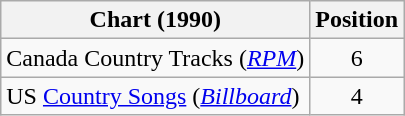<table class="wikitable sortable">
<tr>
<th scope="col">Chart (1990)</th>
<th scope="col">Position</th>
</tr>
<tr>
<td>Canada Country Tracks (<em><a href='#'>RPM</a></em>)</td>
<td align="center">6</td>
</tr>
<tr>
<td>US <a href='#'>Country Songs</a> (<em><a href='#'>Billboard</a></em>)</td>
<td align="center">4</td>
</tr>
</table>
